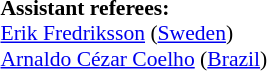<table width=50% style="font-size: 90%">
<tr>
<td><br><strong>Assistant referees:</strong>
<br><a href='#'>Erik Fredriksson</a> (<a href='#'>Sweden</a>)
<br><a href='#'>Arnaldo Cézar Coelho</a> (<a href='#'>Brazil</a>)</td>
</tr>
</table>
